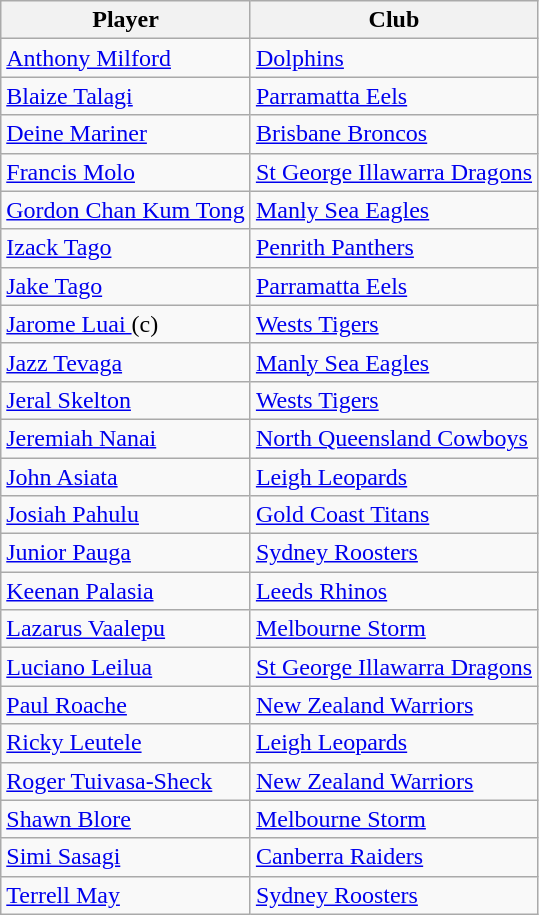<table class="wikitable">
<tr>
<th>Player</th>
<th>Club</th>
</tr>
<tr>
<td><a href='#'>Anthony Milford </a></td>
<td><a href='#'>Dolphins</a></td>
</tr>
<tr>
<td><a href='#'>Blaize Talagi </a></td>
<td><a href='#'>Parramatta Eels</a></td>
</tr>
<tr>
<td><a href='#'>Deine Mariner </a></td>
<td><a href='#'>Brisbane Broncos</a></td>
</tr>
<tr>
<td><a href='#'>Francis Molo </a></td>
<td><a href='#'>St George Illawarra Dragons</a></td>
</tr>
<tr>
<td><a href='#'>Gordon Chan Kum Tong </a></td>
<td><a href='#'>Manly Sea Eagles</a></td>
</tr>
<tr>
<td><a href='#'>Izack Tago </a></td>
<td><a href='#'>Penrith Panthers</a></td>
</tr>
<tr>
<td><a href='#'>Jake Tago </a></td>
<td><a href='#'>Parramatta Eels</a></td>
</tr>
<tr>
<td><a href='#'>Jarome Luai </a> (c)</td>
<td><a href='#'>Wests Tigers</a></td>
</tr>
<tr>
<td><a href='#'>Jazz Tevaga </a></td>
<td><a href='#'>Manly Sea Eagles</a></td>
</tr>
<tr>
<td><a href='#'>Jeral Skelton </a></td>
<td><a href='#'>Wests Tigers</a></td>
</tr>
<tr>
<td><a href='#'>Jeremiah Nanai </a></td>
<td><a href='#'>North Queensland Cowboys</a></td>
</tr>
<tr>
<td><a href='#'>John Asiata </a></td>
<td><a href='#'>Leigh Leopards</a></td>
</tr>
<tr>
<td><a href='#'>Josiah Pahulu </a></td>
<td><a href='#'>Gold Coast Titans</a></td>
</tr>
<tr>
<td><a href='#'>Junior Pauga </a></td>
<td><a href='#'>Sydney Roosters</a></td>
</tr>
<tr>
<td><a href='#'>Keenan Palasia </a></td>
<td><a href='#'>Leeds Rhinos</a></td>
</tr>
<tr>
<td><a href='#'>Lazarus Vaalepu </a></td>
<td><a href='#'>Melbourne Storm</a></td>
</tr>
<tr>
<td><a href='#'>Luciano Leilua </a></td>
<td><a href='#'>St George Illawarra Dragons</a></td>
</tr>
<tr>
<td><a href='#'>Paul Roache </a></td>
<td><a href='#'>New Zealand Warriors</a></td>
</tr>
<tr>
<td><a href='#'>Ricky Leutele </a></td>
<td><a href='#'>Leigh Leopards</a></td>
</tr>
<tr>
<td><a href='#'>Roger Tuivasa-Sheck</a></td>
<td><a href='#'>New Zealand Warriors</a></td>
</tr>
<tr>
<td><a href='#'>Shawn Blore</a></td>
<td><a href='#'>Melbourne Storm</a></td>
</tr>
<tr>
<td><a href='#'>Simi Sasagi </a></td>
<td><a href='#'>Canberra Raiders</a></td>
</tr>
<tr>
<td><a href='#'>Terrell May </a></td>
<td><a href='#'>Sydney Roosters</a></td>
</tr>
</table>
